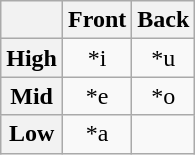<table class="wikitable">
<tr>
<th></th>
<th>Front</th>
<th>Back</th>
</tr>
<tr align="center">
<th>High</th>
<td>*i</td>
<td>*u</td>
</tr>
<tr align="center">
<th>Mid</th>
<td>*e</td>
<td>*o</td>
</tr>
<tr align="center">
<th>Low</th>
<td>*a</td>
<td></td>
</tr>
</table>
